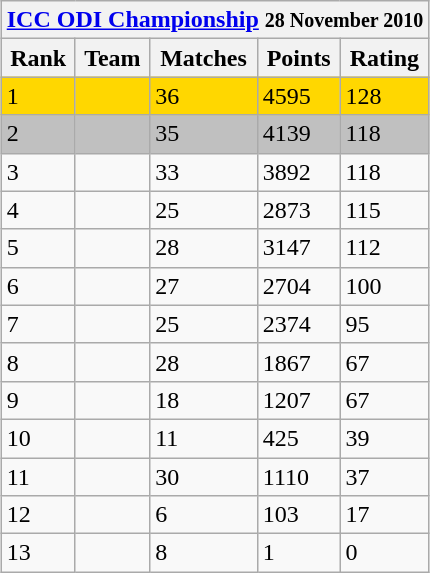<table class="wikitable" style="margin: 1em auto 1em auto;white-space: nowrap;">
<tr>
<th colspan="5"><a href='#'>ICC ODI Championship</a> <small>28 November 2010</small></th>
</tr>
<tr>
<th>Rank</th>
<th>Team</th>
<th>Matches</th>
<th>Points</th>
<th>Rating</th>
</tr>
<tr style="background:gold;">
<td>1</td>
<td style="text-align:left;"></td>
<td>36</td>
<td>4595</td>
<td>128</td>
</tr>
<tr style="background:silver;">
<td>2</td>
<td style="text-align:left;"></td>
<td>35</td>
<td>4139</td>
<td>118</td>
</tr>
<tr>
<td>3</td>
<td style="text-align:left;"></td>
<td>33</td>
<td>3892</td>
<td>118</td>
</tr>
<tr>
<td>4</td>
<td style="text-align:left;"></td>
<td>25</td>
<td>2873</td>
<td>115</td>
</tr>
<tr>
<td>5</td>
<td style="text-align:left;"></td>
<td>28</td>
<td>3147</td>
<td>112</td>
</tr>
<tr>
<td>6</td>
<td style="text-align:left;"></td>
<td>27</td>
<td>2704</td>
<td>100</td>
</tr>
<tr>
<td>7</td>
<td style="text-align:left;"></td>
<td>25</td>
<td>2374</td>
<td>95</td>
</tr>
<tr>
<td>8</td>
<td style="text-align:left;"></td>
<td>28</td>
<td>1867</td>
<td>67</td>
</tr>
<tr>
<td>9</td>
<td style="text-align:left;"></td>
<td>18</td>
<td>1207</td>
<td>67</td>
</tr>
<tr>
<td>10</td>
<td style="text-align:left;"></td>
<td>11</td>
<td>425</td>
<td>39</td>
</tr>
<tr>
<td>11</td>
<td style="text-align:left;"></td>
<td>30</td>
<td>1110</td>
<td>37</td>
</tr>
<tr>
<td>12</td>
<td style="text-align:left;"></td>
<td>6</td>
<td>103</td>
<td>17</td>
</tr>
<tr>
<td>13</td>
<td style="text-align:left;"></td>
<td>8</td>
<td>1</td>
<td>0</td>
</tr>
</table>
